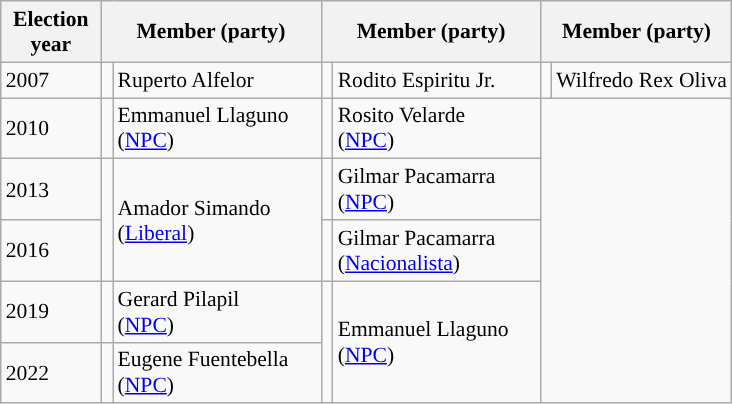<table class=wikitable style="font-size:90%">
<tr>
<th width=60px>Election<br>year</th>
<th colspan=2 width=140px>Member (party)</th>
<th colspan=2 width=140px>Member (party)</th>
<th colspan="2">Member (party)</th>
</tr>
<tr>
<td>2007</td>
<td></td>
<td>Ruperto Alfelor</td>
<td></td>
<td>Rodito Espiritu Jr.</td>
<td></td>
<td>Wilfredo Rex Oliva</td>
</tr>
<tr>
<td>2010</td>
<td></td>
<td>Emmanuel Llaguno<br>(<a href='#'>NPC</a>)</td>
<td></td>
<td>Rosito Velarde<br>(<a href='#'>NPC</a>)</td>
</tr>
<tr>
<td>2013</td>
<td rowspan=2></td>
<td rowspan=2>Amador Simando<br>(<a href='#'>Liberal</a>)</td>
<td></td>
<td>Gilmar Pacamarra<br>(<a href='#'>NPC</a>)</td>
</tr>
<tr>
<td>2016</td>
<td></td>
<td>Gilmar Pacamarra<br>(<a href='#'>Nacionalista</a>)</td>
</tr>
<tr>
<td>2019</td>
<td></td>
<td>Gerard Pilapil<br>(<a href='#'>NPC</a>)</td>
<td rowspan="2"></td>
<td rowspan="2">Emmanuel Llaguno<br>(<a href='#'>NPC</a>)</td>
</tr>
<tr>
<td>2022</td>
<td></td>
<td>Eugene Fuentebella<br>(<a href='#'>NPC</a>)</td>
</tr>
</table>
